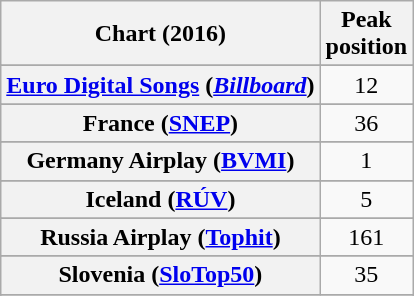<table class="wikitable sortable plainrowheaders" style="text-align:center">
<tr>
<th scope="col">Chart (2016)</th>
<th scope="col">Peak<br>position</th>
</tr>
<tr>
</tr>
<tr>
</tr>
<tr>
</tr>
<tr>
</tr>
<tr>
</tr>
<tr>
<th scope="row"><a href='#'>Euro Digital Songs</a> (<em><a href='#'>Billboard</a></em>)</th>
<td>12</td>
</tr>
<tr>
</tr>
<tr>
<th scope="row">France (<a href='#'>SNEP</a>)</th>
<td>36</td>
</tr>
<tr>
</tr>
<tr>
<th scope="row">Germany Airplay (<a href='#'>BVMI</a>)</th>
<td>1</td>
</tr>
<tr>
</tr>
<tr>
<th scope="row">Iceland (<a href='#'>RÚV</a>)</th>
<td>5</td>
</tr>
<tr>
</tr>
<tr>
</tr>
<tr>
</tr>
<tr>
<th scope="row">Russia Airplay (<a href='#'>Tophit</a>)</th>
<td>161</td>
</tr>
<tr>
</tr>
<tr>
</tr>
<tr>
</tr>
<tr>
<th scope="row">Slovenia (<a href='#'>SloTop50</a>)</th>
<td>35</td>
</tr>
<tr>
</tr>
<tr>
</tr>
<tr>
</tr>
</table>
